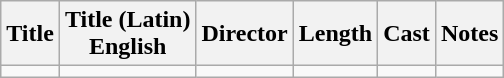<table class="wikitable">
<tr>
<th>Title</th>
<th>Title (Latin)<br>English</th>
<th>Director</th>
<th>Length</th>
<th>Cast</th>
<th>Notes</th>
</tr>
<tr>
<td></td>
<td></td>
<td></td>
<td></td>
<td></td>
<td></td>
</tr>
</table>
